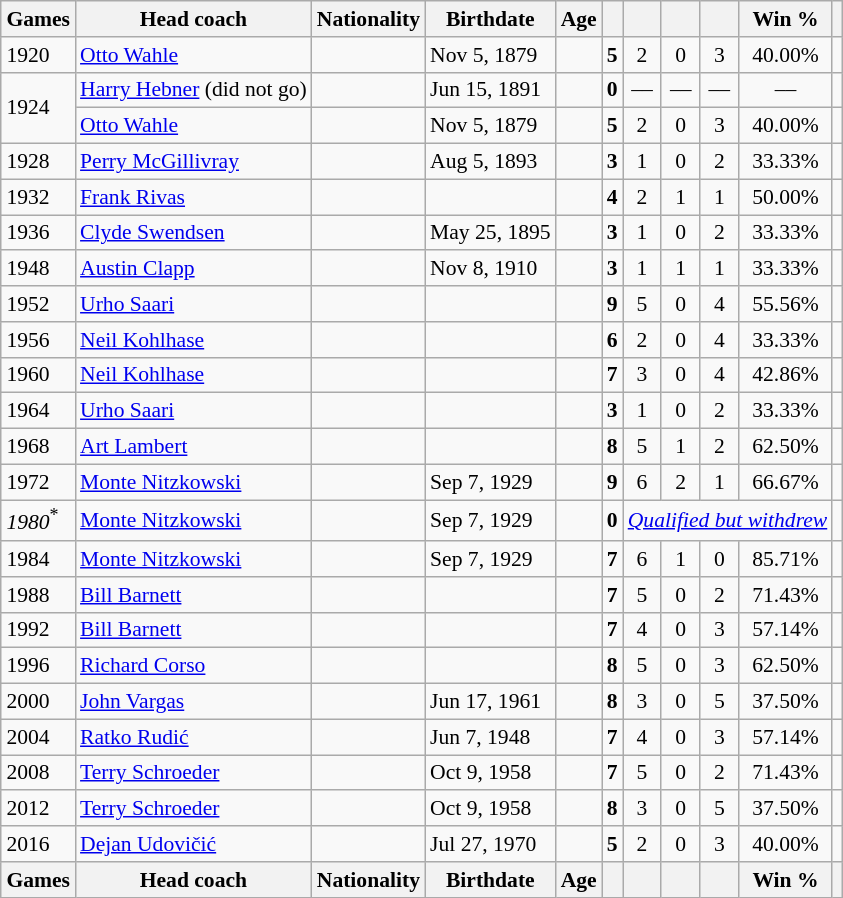<table class="wikitable sortable" style="text-align: left; font-size: 90%; margin-left: 1em;">
<tr>
<th>Games</th>
<th>Head coach</th>
<th>Nationality</th>
<th>Birthdate</th>
<th>Age</th>
<th></th>
<th></th>
<th></th>
<th></th>
<th>Win %</th>
<th></th>
</tr>
<tr>
<td>1920</td>
<td data-sort-value="Wahle, Otto"><a href='#'>Otto Wahle</a></td>
<td></td>
<td>Nov 5, 1879</td>
<td></td>
<td style="text-align: center;"><strong>5</strong></td>
<td style="text-align: center;">2</td>
<td style="text-align: center;">0</td>
<td style="text-align: center;">3</td>
<td style="text-align: center;">40.00%</td>
<td></td>
</tr>
<tr>
<td rowspan="2">1924 </td>
<td data-sort-value="Hebner, Harry"><a href='#'>Harry Hebner</a> (did not go)</td>
<td></td>
<td>Jun 15, 1891</td>
<td></td>
<td style="text-align: center;"><strong>0</strong></td>
<td style="text-align: center;">––</td>
<td style="text-align: center;">––</td>
<td style="text-align: center;">––</td>
<td style="text-align: center;">––</td>
<td></td>
</tr>
<tr>
<td data-sort-value="Wahle, Otto"><a href='#'>Otto Wahle</a></td>
<td></td>
<td>Nov 5, 1879</td>
<td></td>
<td style="text-align: center;"><strong>5</strong></td>
<td style="text-align: center;">2</td>
<td style="text-align: center;">0</td>
<td style="text-align: center;">3</td>
<td style="text-align: center;">40.00%</td>
<td></td>
</tr>
<tr>
<td>1928</td>
<td data-sort-value="McGillivray, Perry"><a href='#'>Perry McGillivray</a></td>
<td></td>
<td>Aug 5, 1893</td>
<td></td>
<td style="text-align: center;"><strong>3</strong></td>
<td style="text-align: center;">1</td>
<td style="text-align: center;">0</td>
<td style="text-align: center;">2</td>
<td style="text-align: center;">33.33%</td>
<td></td>
</tr>
<tr>
<td>1932 </td>
<td data-sort-value="Rivas, Frank"><a href='#'>Frank Rivas</a></td>
<td></td>
<td></td>
<td></td>
<td style="text-align: center;"><strong>4</strong></td>
<td style="text-align: center;">2</td>
<td style="text-align: center;">1</td>
<td style="text-align: center;">1</td>
<td style="text-align: center;">50.00%</td>
<td></td>
</tr>
<tr>
<td>1936</td>
<td data-sort-value="Swendsen, Clyde"><a href='#'>Clyde Swendsen</a></td>
<td></td>
<td>May 25, 1895</td>
<td></td>
<td style="text-align: center;"><strong>3</strong></td>
<td style="text-align: center;">1</td>
<td style="text-align: center;">0</td>
<td style="text-align: center;">2</td>
<td style="text-align: center;">33.33%</td>
<td></td>
</tr>
<tr>
<td>1948</td>
<td data-sort-value="Clapp, Austin"><a href='#'>Austin Clapp</a></td>
<td></td>
<td>Nov 8, 1910</td>
<td></td>
<td style="text-align: center;"><strong>3</strong></td>
<td style="text-align: center;">1</td>
<td style="text-align: center;">1</td>
<td style="text-align: center;">1</td>
<td style="text-align: center;">33.33%</td>
<td></td>
</tr>
<tr>
<td>1952</td>
<td data-sort-value="Saari, Urho"><a href='#'>Urho Saari</a></td>
<td></td>
<td></td>
<td></td>
<td style="text-align: center;"><strong>9</strong></td>
<td style="text-align: center;">5</td>
<td style="text-align: center;">0</td>
<td style="text-align: center;">4</td>
<td style="text-align: center;">55.56%</td>
<td></td>
</tr>
<tr>
<td>1956</td>
<td data-sort-value="Kohlhase, Neil"><a href='#'>Neil Kohlhase</a></td>
<td></td>
<td></td>
<td></td>
<td style="text-align: center;"><strong>6</strong></td>
<td style="text-align: center;">2</td>
<td style="text-align: center;">0</td>
<td style="text-align: center;">4</td>
<td style="text-align: center;">33.33%</td>
<td></td>
</tr>
<tr>
<td>1960</td>
<td data-sort-value="Kohlhase, Neil"><a href='#'>Neil Kohlhase</a></td>
<td></td>
<td></td>
<td></td>
<td style="text-align: center;"><strong>7</strong></td>
<td style="text-align: center;">3</td>
<td style="text-align: center;">0</td>
<td style="text-align: center;">4</td>
<td style="text-align: center;">42.86%</td>
<td></td>
</tr>
<tr>
<td>1964</td>
<td data-sort-value="Saari, Urho"><a href='#'>Urho Saari</a></td>
<td></td>
<td></td>
<td></td>
<td style="text-align: center;"><strong>3</strong></td>
<td style="text-align: center;">1</td>
<td style="text-align: center;">0</td>
<td style="text-align: center;">2</td>
<td style="text-align: center;">33.33%</td>
<td></td>
</tr>
<tr>
<td>1968</td>
<td data-sort-value="Lambert, Art"><a href='#'>Art Lambert</a></td>
<td></td>
<td></td>
<td></td>
<td style="text-align: center;"><strong>8</strong></td>
<td style="text-align: center;">5</td>
<td style="text-align: center;">1</td>
<td style="text-align: center;">2</td>
<td style="text-align: center;">62.50%</td>
<td></td>
</tr>
<tr>
<td>1972 </td>
<td data-sort-value="Nitzkowski, Monte"><a href='#'>Monte Nitzkowski</a></td>
<td></td>
<td>Sep 7, 1929</td>
<td></td>
<td style="text-align: center;"><strong>9</strong></td>
<td style="text-align: center;">6</td>
<td style="text-align: center;">2</td>
<td style="text-align: center;">1</td>
<td style="text-align: center;">66.67%</td>
<td></td>
</tr>
<tr>
<td><em>1980</em><sup>*</sup></td>
<td data-sort-value="Nitzkowski, Monte"><a href='#'>Monte Nitzkowski</a></td>
<td></td>
<td>Sep 7, 1929</td>
<td></td>
<td style="text-align: center;"><strong>0</strong></td>
<td colspan="4" style="text-align: center;"><em><a href='#'>Qualified but withdrew</a></em></td>
<td></td>
</tr>
<tr>
<td>1984 </td>
<td data-sort-value="Nitzkowski, Monte"><a href='#'>Monte Nitzkowski</a></td>
<td></td>
<td>Sep 7, 1929</td>
<td></td>
<td style="text-align: center;"><strong>7</strong></td>
<td style="text-align: center;">6</td>
<td style="text-align: center;">1</td>
<td style="text-align: center;">0</td>
<td style="text-align: center;">85.71%</td>
<td></td>
</tr>
<tr>
<td>1988 </td>
<td data-sort-value="Barnett, Bill"><a href='#'>Bill Barnett</a></td>
<td></td>
<td></td>
<td></td>
<td style="text-align: center;"><strong>7</strong></td>
<td style="text-align: center;">5</td>
<td style="text-align: center;">0</td>
<td style="text-align: center;">2</td>
<td style="text-align: center;">71.43%</td>
<td></td>
</tr>
<tr>
<td>1992</td>
<td data-sort-value="Barnett, Bill"><a href='#'>Bill Barnett</a></td>
<td></td>
<td></td>
<td></td>
<td style="text-align: center;"><strong>7</strong></td>
<td style="text-align: center;">4</td>
<td style="text-align: center;">0</td>
<td style="text-align: center;">3</td>
<td style="text-align: center;">57.14%</td>
<td></td>
</tr>
<tr>
<td>1996</td>
<td data-sort-value="Corso, Richard"><a href='#'>Richard Corso</a></td>
<td></td>
<td></td>
<td></td>
<td style="text-align: center;"><strong>8</strong></td>
<td style="text-align: center;">5</td>
<td style="text-align: center;">0</td>
<td style="text-align: center;">3</td>
<td style="text-align: center;">62.50%</td>
<td></td>
</tr>
<tr>
<td>2000</td>
<td data-sort-value="Vargas, John"><a href='#'>John Vargas</a></td>
<td></td>
<td>Jun 17, 1961</td>
<td></td>
<td style="text-align: center;"><strong>8</strong></td>
<td style="text-align: center;">3</td>
<td style="text-align: center;">0</td>
<td style="text-align: center;">5</td>
<td style="text-align: center;">37.50%</td>
<td></td>
</tr>
<tr>
<td>2004</td>
<td data-sort-value="Rudić, Ratko"><a href='#'>Ratko Rudić</a></td>
<td></td>
<td>Jun 7, 1948</td>
<td></td>
<td style="text-align: center;"><strong>7</strong></td>
<td style="text-align: center;">4</td>
<td style="text-align: center;">0</td>
<td style="text-align: center;">3</td>
<td style="text-align: center;">57.14%</td>
<td></td>
</tr>
<tr>
<td>2008 </td>
<td data-sort-value="Schroeder, Terry"><a href='#'>Terry Schroeder</a></td>
<td></td>
<td>Oct 9, 1958</td>
<td></td>
<td style="text-align: center;"><strong>7</strong></td>
<td style="text-align: center;">5</td>
<td style="text-align: center;">0</td>
<td style="text-align: center;">2</td>
<td style="text-align: center;">71.43%</td>
<td></td>
</tr>
<tr>
<td>2012</td>
<td data-sort-value="Schroeder, Terry"><a href='#'>Terry Schroeder</a></td>
<td></td>
<td>Oct 9, 1958</td>
<td></td>
<td style="text-align: center;"><strong>8</strong></td>
<td style="text-align: center;">3</td>
<td style="text-align: center;">0</td>
<td style="text-align: center;">5</td>
<td style="text-align: center;">37.50%</td>
<td></td>
</tr>
<tr>
<td>2016</td>
<td data-sort-value="Udovičić, Dejan"><a href='#'>Dejan Udovičić</a></td>
<td></td>
<td>Jul 27, 1970</td>
<td></td>
<td style="text-align: center;"><strong>5</strong></td>
<td style="text-align: center;">2</td>
<td style="text-align: center;">0</td>
<td style="text-align: center;">3</td>
<td style="text-align: center;">40.00%</td>
<td></td>
</tr>
<tr>
<th>Games</th>
<th>Head coach</th>
<th>Nationality</th>
<th>Birthdate</th>
<th>Age</th>
<th></th>
<th></th>
<th></th>
<th></th>
<th>Win %</th>
<th></th>
</tr>
</table>
